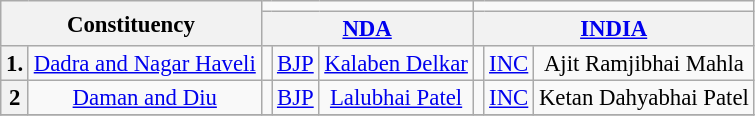<table class="wikitable sortable" style="text-align:center;font-size:95%;line-height:16px">
<tr>
<th colspan="2" rowspan="2">Constituency</th>
<td colspan="3" bgcolor=></td>
<td colspan="3" bgcolor=></td>
</tr>
<tr>
<th colspan="3"><a href='#'>NDA</a></th>
<th colspan="3"><a href='#'>INDIA</a></th>
</tr>
<tr>
<th>1.</th>
<td><a href='#'>Dadra and Nagar Haveli</a></td>
<td></td>
<td><a href='#'>BJP</a></td>
<td><a href='#'>Kalaben Delkar</a></td>
<td></td>
<td><a href='#'>INC</a></td>
<td>Ajit Ramjibhai Mahla</td>
</tr>
<tr>
<th>2</th>
<td><a href='#'> Daman and Diu</a></td>
<td></td>
<td><a href='#'>BJP</a></td>
<td><a href='#'>Lalubhai Patel</a></td>
<td></td>
<td><a href='#'>INC</a></td>
<td>Ketan Dahyabhai Patel</td>
</tr>
<tr>
</tr>
</table>
